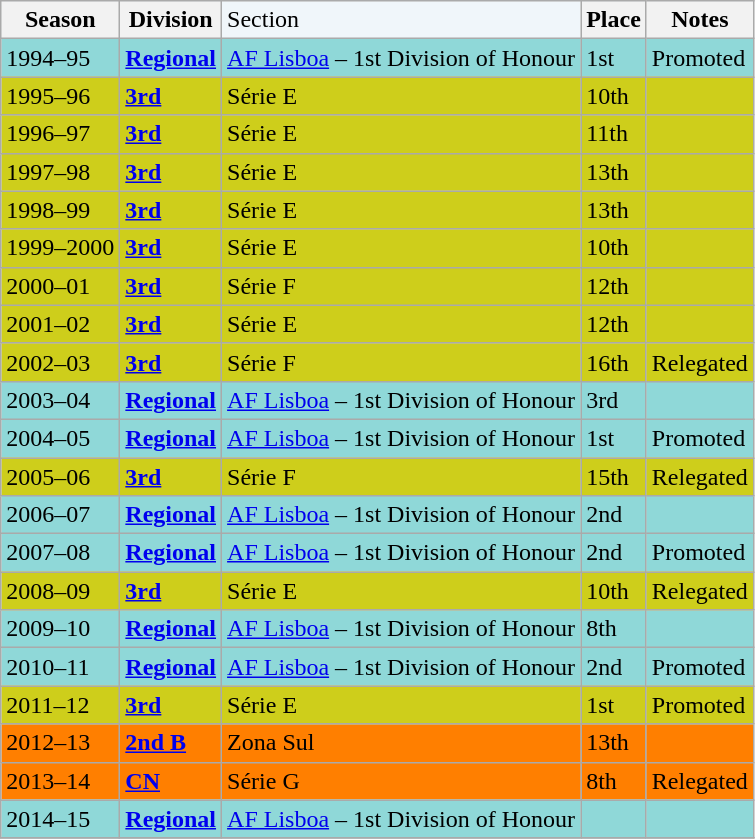<table class="wikitable">
<tr style="background:#f0f6fa;">
<th>Season</th>
<th>Division</th>
<td>Section</td>
<th>Place</th>
<th>Notes</th>
</tr>
<tr style="background:#8FD8D8;">
<td>1994–95</td>
<td><strong><a href='#'>Regional</a></strong></td>
<td><a href='#'>AF Lisboa</a> – 1st Division of Honour</td>
<td>1st</td>
<td>Promoted</td>
</tr>
<tr style="background:#CECE1B;">
<td>1995–96</td>
<td><strong><a href='#'>3rd</a></strong></td>
<td>Série E</td>
<td>10th</td>
<td></td>
</tr>
<tr style="background:#CECE1B;">
<td>1996–97</td>
<td><strong><a href='#'>3rd</a></strong></td>
<td>Série E</td>
<td>11th</td>
<td></td>
</tr>
<tr style="background:#CECE1B;">
<td>1997–98</td>
<td><strong><a href='#'>3rd</a></strong></td>
<td>Série E</td>
<td>13th</td>
<td></td>
</tr>
<tr style="background:#CECE1B;">
<td>1998–99</td>
<td><strong><a href='#'>3rd</a></strong></td>
<td>Série E</td>
<td>13th</td>
<td></td>
</tr>
<tr style="background:#CECE1B;">
<td>1999–2000</td>
<td><strong><a href='#'>3rd</a></strong></td>
<td>Série E</td>
<td>10th</td>
<td></td>
</tr>
<tr>
<td style="background:#CECE1B;">2000–01</td>
<td style="background:#CECE1B;"><strong><a href='#'>3rd</a></strong></td>
<td style="background:#CECE1B;">Série F</td>
<td style="background:#CECE1B;">12th</td>
<td style="background:#CECE1B;"></td>
</tr>
<tr>
<td style="background:#CECE1B;">2001–02</td>
<td style="background:#CECE1B;"><strong><a href='#'>3rd</a></strong></td>
<td style="background:#CECE1B;">Série E</td>
<td style="background:#CECE1B;">12th</td>
<td style="background:#CECE1B;"></td>
</tr>
<tr>
<td style="background:#CECE1B;">2002–03</td>
<td style="background:#CECE1B;"><strong><a href='#'>3rd</a></strong></td>
<td style="background:#CECE1B;">Série F</td>
<td style="background:#CECE1B;">16th</td>
<td style="background:#CECE1B;">Relegated</td>
</tr>
<tr>
<td style="background:#8FD8D8;">2003–04</td>
<td style="background:#8FD8D8;"><strong><a href='#'>Regional</a></strong></td>
<td style="background:#8FD8D8;"><a href='#'>AF Lisboa</a> – 1st Division of Honour</td>
<td style="background:#8FD8D8;">3rd</td>
<td style="background:#8FD8D8;"></td>
</tr>
<tr>
<td style="background:#8FD8D8;">2004–05</td>
<td style="background:#8FD8D8;"><strong><a href='#'>Regional</a></strong></td>
<td style="background:#8FD8D8;"><a href='#'>AF Lisboa</a> – 1st Division of Honour</td>
<td style="background:#8FD8D8;">1st</td>
<td style="background:#8FD8D8;">Promoted</td>
</tr>
<tr>
<td style="background:#CECE1B;">2005–06</td>
<td style="background:#CECE1B;"><strong><a href='#'>3rd</a></strong></td>
<td style="background:#CECE1B;">Série F</td>
<td style="background:#CECE1B;">15th</td>
<td style="background:#CECE1B;">Relegated</td>
</tr>
<tr>
<td style="background:#8FD8D8;">2006–07</td>
<td style="background:#8FD8D8;"><strong><a href='#'>Regional</a></strong></td>
<td style="background:#8FD8D8;"><a href='#'>AF Lisboa</a> – 1st Division of Honour</td>
<td style="background:#8FD8D8;">2nd</td>
<td style="background:#8FD8D8;"></td>
</tr>
<tr>
<td style="background:#8FD8D8;">2007–08</td>
<td style="background:#8FD8D8;"><strong><a href='#'>Regional</a></strong></td>
<td style="background:#8FD8D8;"><a href='#'>AF Lisboa</a> – 1st Division of Honour</td>
<td style="background:#8FD8D8;">2nd</td>
<td style="background:#8FD8D8;">Promoted</td>
</tr>
<tr>
<td style="background:#CECE1B;">2008–09</td>
<td style="background:#CECE1B;"><strong><a href='#'>3rd</a></strong></td>
<td style="background:#CECE1B;">Série E</td>
<td style="background:#CECE1B;">10th</td>
<td style="background:#CECE1B;">Relegated</td>
</tr>
<tr>
<td style="background:#8FD8D8;">2009–10</td>
<td style="background:#8FD8D8;"><strong><a href='#'>Regional</a></strong></td>
<td style="background:#8FD8D8;"><a href='#'>AF Lisboa</a> – 1st Division of Honour</td>
<td style="background:#8FD8D8;">8th</td>
<td style="background:#8FD8D8;"></td>
</tr>
<tr style="background:#8FD8D8;">
<td>2010–11</td>
<td><strong><a href='#'>Regional</a></strong></td>
<td><a href='#'>AF Lisboa</a> – 1st Division of Honour</td>
<td>2nd</td>
<td>Promoted</td>
</tr>
<tr style="background:#CECE1B;">
<td>2011–12</td>
<td><strong><a href='#'>3rd</a></strong></td>
<td>Série E</td>
<td>1st</td>
<td>Promoted</td>
</tr>
<tr style="background:#FF7F00;">
<td>2012–13</td>
<td><strong><a href='#'>2nd B</a></strong></td>
<td>Zona Sul</td>
<td>13th</td>
<td></td>
</tr>
<tr style="background:#FF7F00;">
<td>2013–14</td>
<td><strong><a href='#'>CN</a></strong></td>
<td>Série G</td>
<td>8th</td>
<td>Relegated</td>
</tr>
<tr style="background:#8FD8D8;">
<td>2014–15</td>
<td><strong><a href='#'>Regional</a></strong></td>
<td><a href='#'>AF Lisboa</a> – 1st Division of Honour</td>
<td></td>
<td></td>
</tr>
<tr>
</tr>
</table>
